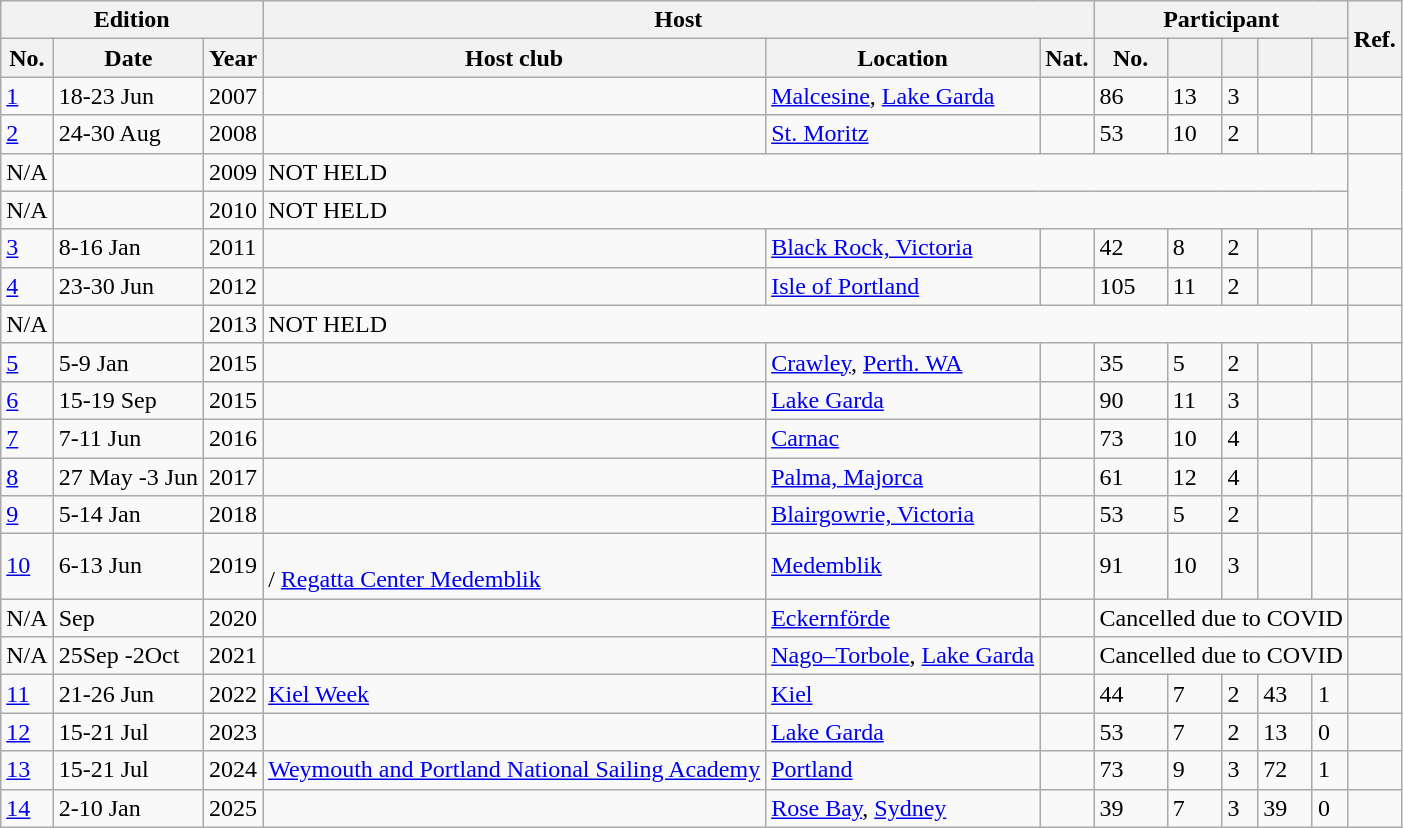<table class="wikitable sortable">
<tr>
<th colspan=3>Edition</th>
<th colspan=3>Host</th>
<th colspan=5>Participant</th>
<th rowspan=2>Ref.</th>
</tr>
<tr>
<th>No.</th>
<th>Date</th>
<th>Year</th>
<th>Host club</th>
<th>Location</th>
<th>Nat.</th>
<th>No.</th>
<th></th>
<th></th>
<th></th>
<th></th>
</tr>
<tr>
<td><a href='#'>1</a></td>
<td>18-23 Jun</td>
<td>2007</td>
<td></td>
<td><a href='#'>Malcesine</a>, <a href='#'>Lake Garda</a></td>
<td></td>
<td>86</td>
<td>13</td>
<td>3</td>
<td></td>
<td></td>
<td></td>
</tr>
<tr>
<td><a href='#'>2</a></td>
<td>24-30 Aug</td>
<td>2008</td>
<td></td>
<td><a href='#'>St. Moritz</a></td>
<td></td>
<td>53</td>
<td>10</td>
<td>2</td>
<td></td>
<td></td>
<td></td>
</tr>
<tr>
<td>N/A</td>
<td></td>
<td>2009</td>
<td COLSPAN=8>NOT HELD</td>
</tr>
<tr>
<td>N/A</td>
<td></td>
<td>2010</td>
<td COLSPAN=8>NOT HELD</td>
</tr>
<tr>
<td><a href='#'>3</a></td>
<td>8-16 Jan</td>
<td>2011</td>
<td></td>
<td><a href='#'>Black Rock, Victoria</a></td>
<td></td>
<td>42</td>
<td>8</td>
<td>2</td>
<td></td>
<td></td>
<td></td>
</tr>
<tr>
<td><a href='#'>4</a></td>
<td>23-30 Jun</td>
<td>2012</td>
<td></td>
<td><a href='#'>Isle of Portland</a></td>
<td></td>
<td>105</td>
<td>11</td>
<td>2</td>
<td></td>
<td></td>
<td></td>
</tr>
<tr>
<td>N/A</td>
<td></td>
<td>2013</td>
<td COLSPAN=8>NOT HELD</td>
</tr>
<tr>
<td><a href='#'>5</a></td>
<td>5-9 Jan</td>
<td>2015</td>
<td></td>
<td><a href='#'>Crawley</a>, <a href='#'>Perth. WA</a></td>
<td></td>
<td>35</td>
<td>5</td>
<td>2</td>
<td></td>
<td></td>
<td></td>
</tr>
<tr>
<td><a href='#'>6</a></td>
<td>15-19 Sep</td>
<td>2015</td>
<td></td>
<td><a href='#'>Lake Garda</a></td>
<td></td>
<td>90</td>
<td>11</td>
<td>3</td>
<td></td>
<td></td>
<td></td>
</tr>
<tr>
<td><a href='#'>7</a></td>
<td>7-11 Jun</td>
<td>2016</td>
<td></td>
<td><a href='#'>Carnac</a></td>
<td></td>
<td>73</td>
<td>10</td>
<td>4</td>
<td></td>
<td></td>
<td></td>
</tr>
<tr>
<td><a href='#'>8</a></td>
<td>27 May -3 Jun</td>
<td>2017</td>
<td></td>
<td><a href='#'>Palma, Majorca</a></td>
<td></td>
<td>61</td>
<td>12</td>
<td>4</td>
<td></td>
<td></td>
<td></td>
</tr>
<tr>
<td><a href='#'>9</a></td>
<td>5-14 Jan</td>
<td>2018</td>
<td></td>
<td><a href='#'>Blairgowrie, Victoria</a></td>
<td></td>
<td>53</td>
<td>5</td>
<td>2</td>
<td></td>
<td></td>
<td></td>
</tr>
<tr>
<td><a href='#'>10</a></td>
<td>6-13 Jun</td>
<td>2019</td>
<td><br>/ <a href='#'>Regatta Center Medemblik</a></td>
<td><a href='#'>Medemblik</a></td>
<td></td>
<td>91</td>
<td>10</td>
<td>3</td>
<td></td>
<td></td>
<td></td>
</tr>
<tr>
<td>N/A</td>
<td>Sep</td>
<td>2020</td>
<td></td>
<td><a href='#'>Eckernförde</a></td>
<td></td>
<td colspan=5>Cancelled due to COVID</td>
<td></td>
</tr>
<tr>
<td>N/A</td>
<td>25Sep -2Oct</td>
<td>2021</td>
<td></td>
<td><a href='#'>Nago–Torbole</a>, <a href='#'>Lake Garda</a></td>
<td></td>
<td colspan=5>Cancelled due to COVID</td>
<td></td>
</tr>
<tr>
<td><a href='#'>11</a></td>
<td>21-26 Jun</td>
<td>2022</td>
<td><a href='#'>Kiel Week</a></td>
<td><a href='#'>Kiel</a></td>
<td></td>
<td>44</td>
<td>7</td>
<td>2</td>
<td>43</td>
<td>1</td>
<td></td>
</tr>
<tr>
<td><a href='#'>12</a></td>
<td>15-21 Jul</td>
<td>2023</td>
<td></td>
<td><a href='#'>Lake Garda</a></td>
<td></td>
<td>53</td>
<td>7</td>
<td>2</td>
<td>13</td>
<td>0</td>
<td></td>
</tr>
<tr>
<td><a href='#'>13</a></td>
<td>15-21 Jul</td>
<td>2024</td>
<td><a href='#'>Weymouth and Portland National Sailing Academy </a></td>
<td><a href='#'>Portland</a></td>
<td></td>
<td>73</td>
<td>9</td>
<td>3</td>
<td>72</td>
<td>1</td>
<td></td>
</tr>
<tr>
<td><a href='#'>14</a></td>
<td>2-10 Jan</td>
<td>2025</td>
<td></td>
<td><a href='#'>Rose Bay</a>, <a href='#'>Sydney</a></td>
<td></td>
<td>39</td>
<td>7</td>
<td>3</td>
<td>39</td>
<td>0</td>
<td></td>
</tr>
</table>
